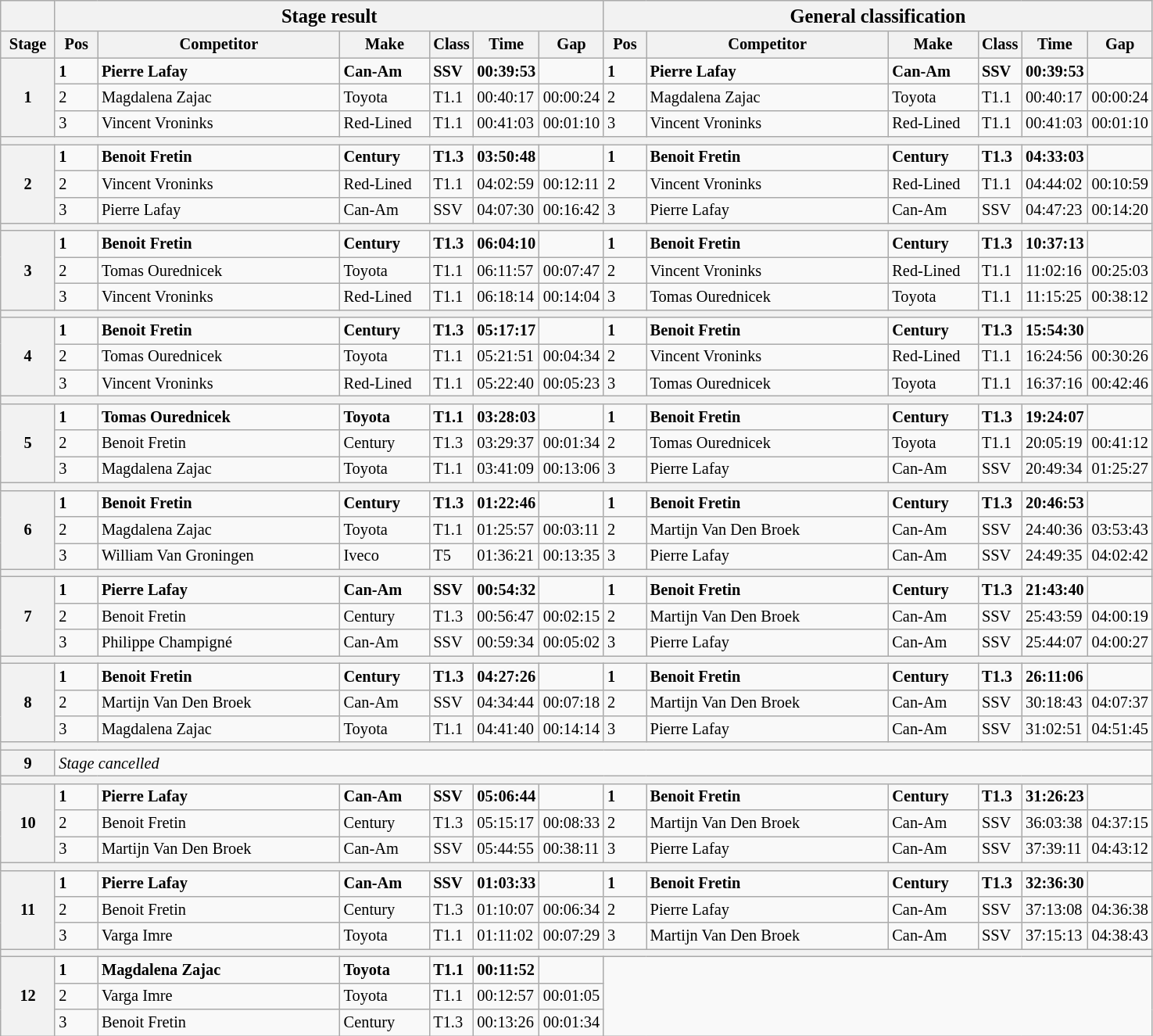<table class="wikitable" style="font-size:85%;">
<tr>
<th></th>
<th colspan="6"><big>Stage result </big></th>
<th colspan="6"><big>General classification</big></th>
</tr>
<tr>
<th width="40px">Stage</th>
<th width="30px">Pos</th>
<th width="200px">Competitor</th>
<th width="70px">Make</th>
<th>Class</th>
<th width="40px">Time</th>
<th width="40px">Gap</th>
<th width="30px">Pos</th>
<th width="200px">Competitor</th>
<th width="70px">Make</th>
<th>Class</th>
<th width="40px">Time</th>
<th width="40px">Gap</th>
</tr>
<tr>
<th rowspan=3>1</th>
<td><strong>1</strong></td>
<td><strong> Pierre Lafay</strong></td>
<td><strong>Can-Am</strong></td>
<td><strong>SSV</strong></td>
<td><strong>00:39:53</strong></td>
<td></td>
<td><strong>1</strong></td>
<td><strong> Pierre Lafay</strong></td>
<td><strong>Can-Am</strong></td>
<td><strong>SSV</strong></td>
<td><strong>00:39:53</strong></td>
<td></td>
</tr>
<tr>
<td>2</td>
<td> Magdalena Zajac</td>
<td>Toyota</td>
<td>T1.1</td>
<td>00:40:17</td>
<td>00:00:24</td>
<td>2</td>
<td> Magdalena Zajac</td>
<td>Toyota</td>
<td>T1.1</td>
<td>00:40:17</td>
<td>00:00:24</td>
</tr>
<tr>
<td>3</td>
<td> Vincent Vroninks</td>
<td>Red-Lined</td>
<td>T1.1</td>
<td>00:41:03</td>
<td>00:01:10</td>
<td>3</td>
<td> Vincent Vroninks</td>
<td>Red-Lined</td>
<td>T1.1</td>
<td>00:41:03</td>
<td>00:01:10</td>
</tr>
<tr>
<th colspan="13"></th>
</tr>
<tr>
<th rowspan="3">2</th>
<td><strong>1</strong></td>
<td><strong> Benoit Fretin</strong></td>
<td><strong>Century</strong></td>
<td><strong>T1.3</strong></td>
<td><strong>03:50:48</strong></td>
<td></td>
<td><strong>1</strong></td>
<td><strong> Benoit Fretin</strong></td>
<td><strong>Century</strong></td>
<td><strong>T1.3</strong></td>
<td><strong>04:33:03</strong></td>
<td></td>
</tr>
<tr>
<td>2</td>
<td> Vincent Vroninks</td>
<td>Red-Lined</td>
<td>T1.1</td>
<td>04:02:59</td>
<td>00:12:11</td>
<td>2</td>
<td> Vincent Vroninks</td>
<td>Red-Lined</td>
<td>T1.1</td>
<td>04:44:02</td>
<td>00:10:59</td>
</tr>
<tr>
<td>3</td>
<td> Pierre Lafay</td>
<td>Can-Am</td>
<td>SSV</td>
<td>04:07:30</td>
<td>00:16:42</td>
<td>3</td>
<td> Pierre Lafay</td>
<td>Can-Am</td>
<td>SSV</td>
<td>04:47:23</td>
<td>00:14:20</td>
</tr>
<tr>
<th colspan="13"></th>
</tr>
<tr>
<th rowspan="3">3</th>
<td><strong>1</strong></td>
<td><strong> Benoit Fretin</strong></td>
<td><strong>Century</strong></td>
<td><strong>T1.3</strong></td>
<td><strong>06:04:10</strong></td>
<td></td>
<td><strong>1</strong></td>
<td><strong> Benoit Fretin</strong></td>
<td><strong>Century</strong></td>
<td><strong>T1.3</strong></td>
<td><strong>10:37:13</strong></td>
<td></td>
</tr>
<tr>
<td>2</td>
<td> Tomas Ourednicek</td>
<td>Toyota</td>
<td>T1.1</td>
<td>06:11:57</td>
<td>00:07:47</td>
<td>2</td>
<td> Vincent Vroninks</td>
<td>Red-Lined</td>
<td>T1.1</td>
<td>11:02:16</td>
<td>00:25:03</td>
</tr>
<tr>
<td>3</td>
<td> Vincent Vroninks</td>
<td>Red-Lined</td>
<td>T1.1</td>
<td>06:18:14</td>
<td>00:14:04</td>
<td>3</td>
<td> Tomas Ourednicek</td>
<td>Toyota</td>
<td>T1.1</td>
<td>11:15:25</td>
<td>00:38:12</td>
</tr>
<tr>
<th colspan="13"></th>
</tr>
<tr>
<th rowspan="3">4</th>
<td><strong>1</strong></td>
<td><strong> Benoit Fretin</strong></td>
<td><strong>Century</strong></td>
<td><strong>T1.3</strong></td>
<td><strong>05:17:17</strong></td>
<td></td>
<td><strong>1</strong></td>
<td><strong> Benoit Fretin</strong></td>
<td><strong>Century</strong></td>
<td><strong>T1.3</strong></td>
<td><strong>15:54:30</strong></td>
<td></td>
</tr>
<tr>
<td>2</td>
<td> Tomas Ourednicek</td>
<td>Toyota</td>
<td>T1.1</td>
<td>05:21:51</td>
<td>00:04:34</td>
<td>2</td>
<td> Vincent Vroninks</td>
<td>Red-Lined</td>
<td>T1.1</td>
<td>16:24:56</td>
<td>00:30:26</td>
</tr>
<tr>
<td>3</td>
<td> Vincent Vroninks</td>
<td>Red-Lined</td>
<td>T1.1</td>
<td>05:22:40</td>
<td>00:05:23</td>
<td>3</td>
<td> Tomas Ourednicek</td>
<td>Toyota</td>
<td>T1.1</td>
<td>16:37:16</td>
<td>00:42:46</td>
</tr>
<tr>
<th colspan="13"></th>
</tr>
<tr>
<th rowspan="3">5</th>
<td><strong>1</strong></td>
<td><strong> Tomas Ourednicek</strong></td>
<td><strong>Toyota</strong></td>
<td><strong>T1.1</strong></td>
<td><strong>03:28:03</strong></td>
<td></td>
<td><strong>1</strong></td>
<td><strong> Benoit Fretin</strong></td>
<td><strong>Century</strong></td>
<td><strong>T1.3</strong></td>
<td><strong>19:24:07</strong></td>
<td></td>
</tr>
<tr>
<td>2</td>
<td> Benoit Fretin</td>
<td>Century</td>
<td>T1.3</td>
<td>03:29:37</td>
<td>00:01:34</td>
<td>2</td>
<td> Tomas Ourednicek</td>
<td>Toyota</td>
<td>T1.1</td>
<td>20:05:19</td>
<td>00:41:12</td>
</tr>
<tr>
<td>3</td>
<td> Magdalena Zajac</td>
<td>Toyota</td>
<td>T1.1</td>
<td>03:41:09</td>
<td>00:13:06</td>
<td>3</td>
<td> Pierre Lafay</td>
<td>Can-Am</td>
<td>SSV</td>
<td>20:49:34</td>
<td>01:25:27</td>
</tr>
<tr>
<th colspan="13"></th>
</tr>
<tr>
<th rowspan="3">6</th>
<td><strong>1</strong></td>
<td><strong> Benoit Fretin</strong></td>
<td><strong>Century</strong></td>
<td><strong>T1.3</strong></td>
<td><strong>01:22:46</strong></td>
<td></td>
<td><strong>1</strong></td>
<td><strong> Benoit Fretin</strong></td>
<td><strong>Century</strong></td>
<td><strong>T1.3</strong></td>
<td><strong>20:46:53</strong></td>
<td></td>
</tr>
<tr>
<td>2</td>
<td> Magdalena Zajac</td>
<td>Toyota</td>
<td>T1.1</td>
<td>01:25:57</td>
<td>00:03:11</td>
<td>2</td>
<td> Martijn Van Den Broek</td>
<td>Can-Am</td>
<td>SSV</td>
<td>24:40:36</td>
<td>03:53:43</td>
</tr>
<tr>
<td>3</td>
<td> William Van Groningen</td>
<td>Iveco</td>
<td>T5</td>
<td>01:36:21</td>
<td>00:13:35</td>
<td>3</td>
<td> Pierre Lafay</td>
<td>Can-Am</td>
<td>SSV</td>
<td>24:49:35</td>
<td>04:02:42</td>
</tr>
<tr>
<th colspan="13"></th>
</tr>
<tr>
<th rowspan="3">7</th>
<td><strong>1</strong></td>
<td><strong> Pierre Lafay</strong></td>
<td><strong>Can-Am</strong></td>
<td><strong>SSV</strong></td>
<td><strong>00:54:32</strong></td>
<td></td>
<td><strong>1</strong></td>
<td><strong> Benoit Fretin</strong></td>
<td><strong>Century</strong></td>
<td><strong>T1.3</strong></td>
<td><strong>21:43:40</strong></td>
<td></td>
</tr>
<tr>
<td>2</td>
<td> Benoit Fretin</td>
<td>Century</td>
<td>T1.3</td>
<td>00:56:47</td>
<td>00:02:15</td>
<td>2</td>
<td> Martijn Van Den Broek</td>
<td>Can-Am</td>
<td>SSV</td>
<td>25:43:59</td>
<td>04:00:19</td>
</tr>
<tr>
<td>3</td>
<td> Philippe Champigné</td>
<td>Can-Am</td>
<td>SSV</td>
<td>00:59:34</td>
<td>00:05:02</td>
<td>3</td>
<td> Pierre Lafay</td>
<td>Can-Am</td>
<td>SSV</td>
<td>25:44:07</td>
<td>04:00:27</td>
</tr>
<tr>
<th colspan="13"></th>
</tr>
<tr>
<th rowspan="3">8</th>
<td><strong>1</strong></td>
<td><strong> Benoit Fretin</strong></td>
<td><strong>Century</strong></td>
<td><strong>T1.3</strong></td>
<td><strong>04:27:26</strong></td>
<td></td>
<td><strong>1</strong></td>
<td><strong> Benoit Fretin</strong></td>
<td><strong>Century</strong></td>
<td><strong>T1.3</strong></td>
<td><strong>26:11:06</strong></td>
<td></td>
</tr>
<tr>
<td>2</td>
<td> Martijn Van Den Broek</td>
<td>Can-Am</td>
<td>SSV</td>
<td>04:34:44</td>
<td>00:07:18</td>
<td>2</td>
<td> Martijn Van Den Broek</td>
<td>Can-Am</td>
<td>SSV</td>
<td>30:18:43</td>
<td>04:07:37</td>
</tr>
<tr>
<td>3</td>
<td> Magdalena Zajac</td>
<td>Toyota</td>
<td>T1.1</td>
<td>04:41:40</td>
<td>00:14:14</td>
<td>3</td>
<td> Pierre Lafay</td>
<td>Can-Am</td>
<td>SSV</td>
<td>31:02:51</td>
<td>04:51:45</td>
</tr>
<tr>
<th colspan="13"></th>
</tr>
<tr>
<th>9</th>
<td colspan="12"><em>Stage cancelled</em></td>
</tr>
<tr>
<th colspan="13"></th>
</tr>
<tr>
<th rowspan="3">10</th>
<td><strong>1</strong></td>
<td><strong> Pierre Lafay</strong></td>
<td><strong>Can-Am</strong></td>
<td><strong>SSV</strong></td>
<td><strong>05:06:44</strong></td>
<td></td>
<td><strong>1</strong></td>
<td><strong> Benoit Fretin</strong></td>
<td><strong>Century</strong></td>
<td><strong>T1.3</strong></td>
<td><strong>31:26:23</strong></td>
<td></td>
</tr>
<tr>
<td>2</td>
<td> Benoit Fretin</td>
<td>Century</td>
<td>T1.3</td>
<td>05:15:17</td>
<td>00:08:33</td>
<td>2</td>
<td> Martijn Van Den Broek</td>
<td>Can-Am</td>
<td>SSV</td>
<td>36:03:38</td>
<td>04:37:15</td>
</tr>
<tr>
<td>3</td>
<td> Martijn Van Den Broek</td>
<td>Can-Am</td>
<td>SSV</td>
<td>05:44:55</td>
<td>00:38:11</td>
<td>3</td>
<td> Pierre Lafay</td>
<td>Can-Am</td>
<td>SSV</td>
<td>37:39:11</td>
<td>04:43:12</td>
</tr>
<tr>
<th colspan="13"></th>
</tr>
<tr>
<th rowspan="3">11</th>
<td><strong>1</strong></td>
<td><strong> Pierre Lafay</strong></td>
<td><strong>Can-Am</strong></td>
<td><strong>SSV</strong></td>
<td><strong>01:03:33</strong></td>
<td></td>
<td><strong>1</strong></td>
<td><strong> Benoit Fretin</strong></td>
<td><strong>Century</strong></td>
<td><strong>T1.3</strong></td>
<td><strong>32:36:30</strong></td>
<td></td>
</tr>
<tr>
<td>2</td>
<td> Benoit Fretin</td>
<td>Century</td>
<td>T1.3</td>
<td>01:10:07</td>
<td>00:06:34</td>
<td>2</td>
<td> Pierre Lafay</td>
<td>Can-Am</td>
<td>SSV</td>
<td>37:13:08</td>
<td>04:36:38</td>
</tr>
<tr>
<td>3</td>
<td> Varga Imre</td>
<td>Toyota</td>
<td>T1.1</td>
<td>01:11:02</td>
<td>00:07:29</td>
<td>3</td>
<td> Martijn Van Den Broek</td>
<td>Can-Am</td>
<td>SSV</td>
<td>37:15:13</td>
<td>04:38:43</td>
</tr>
<tr>
<th colspan="13"></th>
</tr>
<tr>
<th rowspan="3">12</th>
<td><strong>1</strong></td>
<td><strong> Magdalena Zajac</strong></td>
<td><strong>Toyota</strong></td>
<td><strong>T1.1</strong></td>
<td><strong>00:11:52</strong></td>
<td></td>
<td colspan="6" rowspan="3"></td>
</tr>
<tr>
<td>2</td>
<td> Varga Imre</td>
<td>Toyota</td>
<td>T1.1</td>
<td>00:12:57</td>
<td>00:01:05</td>
</tr>
<tr>
<td>3</td>
<td> Benoit Fretin</td>
<td>Century</td>
<td>T1.3</td>
<td>00:13:26</td>
<td>00:01:34</td>
</tr>
</table>
